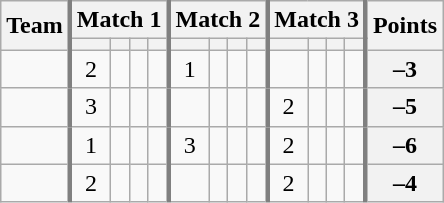<table class="wikitable sortable" style="text-align:center;">
<tr>
<th rowspan=2>Team</th>
<th colspan=4 style="border-left:3px solid gray">Match 1</th>
<th colspan=4 style="border-left:3px solid gray">Match 2</th>
<th colspan=4 style="border-left:3px solid gray">Match 3</th>
<th rowspan=2 style="border-left:3px solid gray">Points</th>
</tr>
<tr>
<th style="border-left:3px solid gray"></th>
<th></th>
<th></th>
<th></th>
<th style="border-left:3px solid gray"></th>
<th></th>
<th></th>
<th></th>
<th style="border-left:3px solid gray"></th>
<th></th>
<th></th>
<th></th>
</tr>
<tr>
<td align=left></td>
<td style="border-left:3px solid gray">2</td>
<td></td>
<td></td>
<td></td>
<td style="border-left:3px solid gray">1</td>
<td></td>
<td></td>
<td></td>
<td style="border-left:3px solid gray"></td>
<td></td>
<td></td>
<td></td>
<th style="border-left:3px solid gray">–3</th>
</tr>
<tr>
<td align=left></td>
<td style="border-left:3px solid gray">3</td>
<td></td>
<td></td>
<td></td>
<td style="border-left:3px solid gray"></td>
<td></td>
<td></td>
<td></td>
<td style="border-left:3px solid gray">2</td>
<td></td>
<td></td>
<td></td>
<th style="border-left:3px solid gray">–5</th>
</tr>
<tr>
<td align=left></td>
<td style="border-left:3px solid gray">1</td>
<td></td>
<td></td>
<td></td>
<td style="border-left:3px solid gray">3</td>
<td></td>
<td></td>
<td></td>
<td style="border-left:3px solid gray">2</td>
<td></td>
<td></td>
<td></td>
<th style="border-left:3px solid gray">–6</th>
</tr>
<tr>
<td align=left></td>
<td style="border-left:3px solid gray">2</td>
<td></td>
<td></td>
<td></td>
<td style="border-left:3px solid gray"></td>
<td></td>
<td></td>
<td></td>
<td style="border-left:3px solid gray">2</td>
<td></td>
<td></td>
<td></td>
<th style="border-left:3px solid gray">–4</th>
</tr>
</table>
